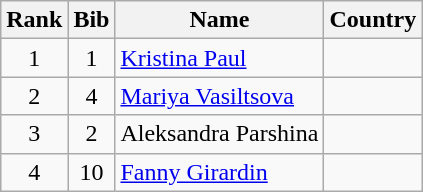<table class="wikitable" style="text-align:center;">
<tr>
<th>Rank</th>
<th>Bib</th>
<th>Name</th>
<th>Country</th>
</tr>
<tr>
<td>1</td>
<td>1</td>
<td align=left><a href='#'>Kristina Paul</a></td>
<td align=left></td>
</tr>
<tr>
<td>2</td>
<td>4</td>
<td align=left><a href='#'>Mariya Vasiltsova</a></td>
<td align=left></td>
</tr>
<tr>
<td>3</td>
<td>2</td>
<td align=left>Aleksandra Parshina</td>
<td align=left></td>
</tr>
<tr>
<td>4</td>
<td>10</td>
<td align=left><a href='#'>Fanny Girardin</a></td>
<td align=left></td>
</tr>
</table>
